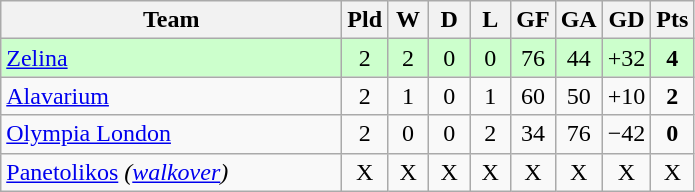<table class="wikitable" style="text-align:center">
<tr>
<th width=220>Team</th>
<th width=20>Pld</th>
<th width=20>W</th>
<th width=20>D</th>
<th width=20>L</th>
<th width=20>GF</th>
<th width=20>GA</th>
<th width=20>GD</th>
<th width=20>Pts</th>
</tr>
<tr bgcolor="#ccffcc">
<td align="left"> <a href='#'>Zelina</a></td>
<td>2</td>
<td>2</td>
<td>0</td>
<td>0</td>
<td>76</td>
<td>44</td>
<td>+32</td>
<td><strong>4</strong></td>
</tr>
<tr>
<td align="left"> <a href='#'>Alavarium</a></td>
<td>2</td>
<td>1</td>
<td>0</td>
<td>1</td>
<td>60</td>
<td>50</td>
<td>+10</td>
<td><strong>2</strong></td>
</tr>
<tr>
<td align="left"> <a href='#'>Olympia London</a></td>
<td>2</td>
<td>0</td>
<td>0</td>
<td>2</td>
<td>34</td>
<td>76</td>
<td>−42</td>
<td><strong>0</strong></td>
</tr>
<tr>
<td align="left"> <a href='#'>Panetolikos</a> <em>(<a href='#'>walkover</a>)</em></td>
<td>X</td>
<td>X</td>
<td>X</td>
<td>X</td>
<td>X</td>
<td>X</td>
<td>X</td>
<td>X</td>
</tr>
</table>
